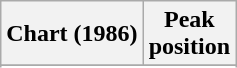<table class="wikitable sortable plainrowheaders">
<tr>
<th>Chart (1986)</th>
<th>Peak<br>position</th>
</tr>
<tr>
</tr>
<tr>
</tr>
</table>
